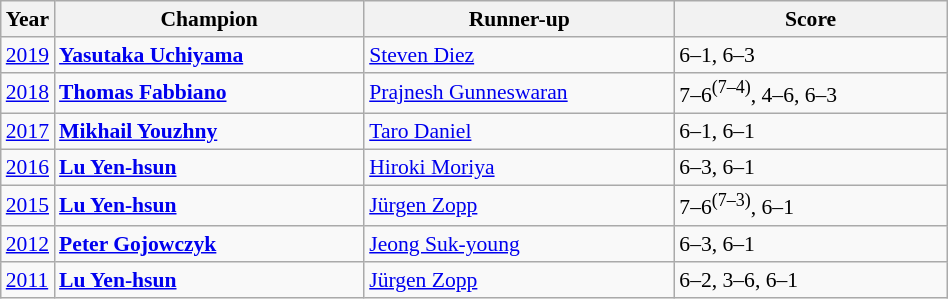<table class="wikitable" style="font-size:90%">
<tr>
<th>Year</th>
<th width="200">Champion</th>
<th width="200">Runner-up</th>
<th width="175">Score</th>
</tr>
<tr>
<td><a href='#'>2019</a></td>
<td> <strong><a href='#'>Yasutaka Uchiyama</a></strong></td>
<td> <a href='#'>Steven Diez</a></td>
<td>6–1, 6–3</td>
</tr>
<tr>
<td><a href='#'>2018</a></td>
<td> <strong><a href='#'>Thomas Fabbiano</a></strong></td>
<td> <a href='#'>Prajnesh Gunneswaran</a></td>
<td>7–6<sup>(7–4)</sup>, 4–6, 6–3</td>
</tr>
<tr>
<td><a href='#'>2017</a></td>
<td> <strong><a href='#'>Mikhail Youzhny</a></strong></td>
<td> <a href='#'>Taro Daniel</a></td>
<td>6–1, 6–1</td>
</tr>
<tr>
<td><a href='#'>2016</a></td>
<td> <strong><a href='#'>Lu Yen-hsun</a></strong></td>
<td> <a href='#'>Hiroki Moriya</a></td>
<td>6–3, 6–1</td>
</tr>
<tr>
<td><a href='#'>2015</a></td>
<td> <strong><a href='#'>Lu Yen-hsun</a></strong></td>
<td> <a href='#'>Jürgen Zopp</a></td>
<td>7–6<sup>(7–3)</sup>, 6–1</td>
</tr>
<tr>
<td><a href='#'>2012</a></td>
<td> <strong><a href='#'>Peter Gojowczyk</a></strong></td>
<td> <a href='#'>Jeong Suk-young</a></td>
<td>6–3, 6–1</td>
</tr>
<tr>
<td><a href='#'>2011</a></td>
<td> <strong><a href='#'>Lu Yen-hsun</a></strong></td>
<td> <a href='#'>Jürgen Zopp</a></td>
<td>6–2, 3–6, 6–1</td>
</tr>
</table>
